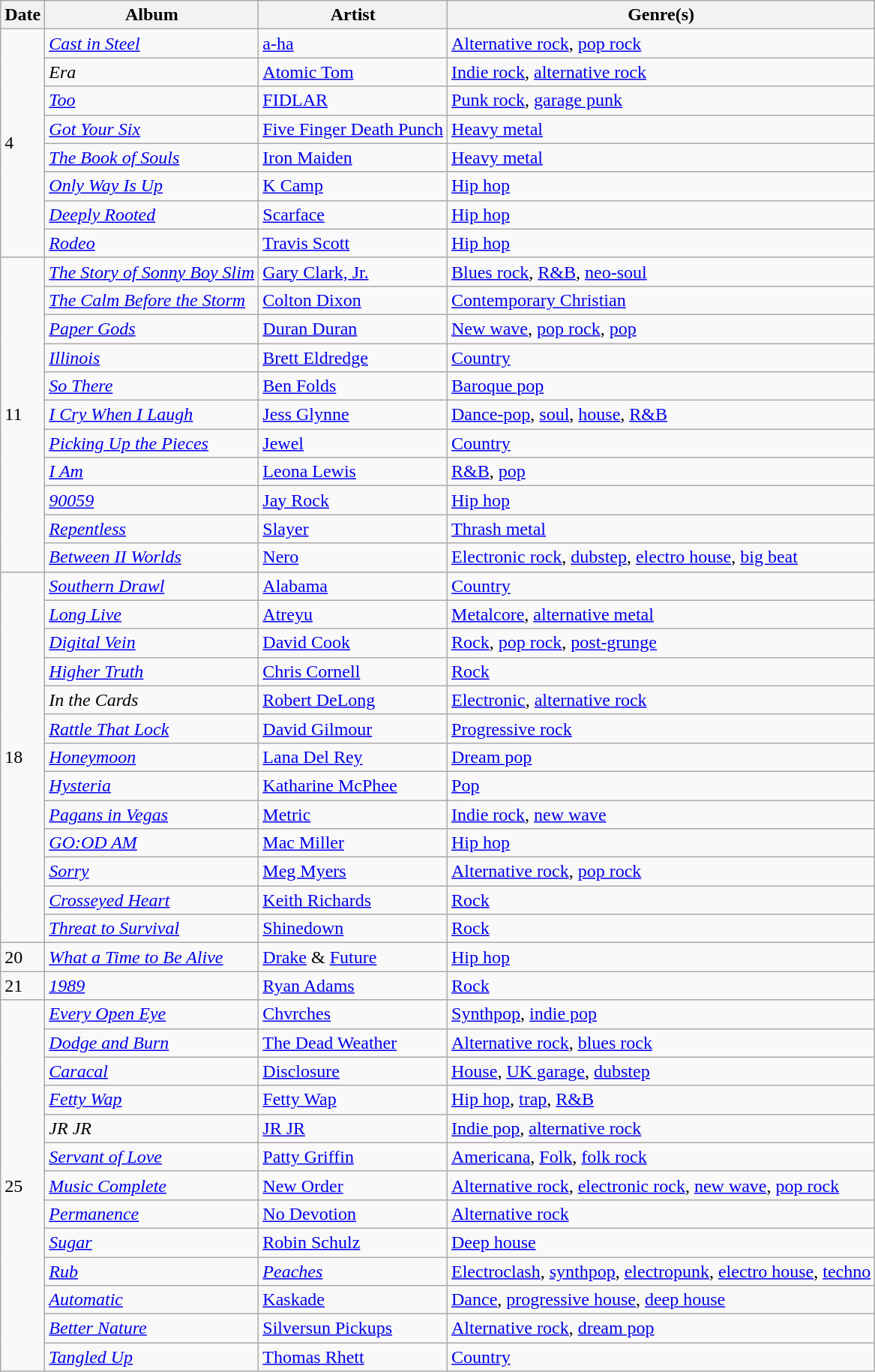<table class="wikitable" style="text-align: left;">
<tr>
<th>Date</th>
<th>Album</th>
<th>Artist</th>
<th>Genre(s)</th>
</tr>
<tr>
<td rowspan="8">4</td>
<td><em><a href='#'>Cast in Steel</a></em></td>
<td><a href='#'>a-ha</a></td>
<td><a href='#'>Alternative rock</a>, <a href='#'>pop rock</a></td>
</tr>
<tr>
<td><em>Era</em></td>
<td><a href='#'>Atomic Tom</a></td>
<td><a href='#'>Indie rock</a>, <a href='#'>alternative rock</a></td>
</tr>
<tr>
<td><em><a href='#'>Too</a></em></td>
<td><a href='#'>FIDLAR</a></td>
<td><a href='#'>Punk rock</a>, <a href='#'>garage punk</a></td>
</tr>
<tr>
<td><em><a href='#'>Got Your Six</a></em></td>
<td><a href='#'>Five Finger Death Punch</a></td>
<td><a href='#'>Heavy metal</a></td>
</tr>
<tr>
<td><em><a href='#'>The Book of Souls</a></em></td>
<td><a href='#'>Iron Maiden</a></td>
<td><a href='#'>Heavy metal</a></td>
</tr>
<tr>
<td><em><a href='#'>Only Way Is Up</a></em></td>
<td><a href='#'>K Camp</a></td>
<td><a href='#'>Hip hop</a></td>
</tr>
<tr>
<td><em><a href='#'>Deeply Rooted</a></em></td>
<td><a href='#'>Scarface</a></td>
<td><a href='#'>Hip hop</a></td>
</tr>
<tr>
<td><em><a href='#'>Rodeo</a></em></td>
<td><a href='#'>Travis Scott</a></td>
<td><a href='#'>Hip hop</a></td>
</tr>
<tr>
<td rowspan="11">11</td>
<td><em><a href='#'>The Story of Sonny Boy Slim</a></em></td>
<td><a href='#'>Gary Clark, Jr.</a></td>
<td><a href='#'>Blues rock</a>, <a href='#'>R&B</a>, <a href='#'>neo-soul</a></td>
</tr>
<tr>
<td><em><a href='#'>The Calm Before the Storm</a></em></td>
<td><a href='#'>Colton Dixon</a></td>
<td><a href='#'>Contemporary Christian</a></td>
</tr>
<tr>
<td><em><a href='#'>Paper Gods</a></em></td>
<td><a href='#'>Duran Duran</a></td>
<td><a href='#'>New wave</a>, <a href='#'>pop rock</a>, <a href='#'>pop</a></td>
</tr>
<tr>
<td><em><a href='#'>Illinois</a></em></td>
<td><a href='#'>Brett Eldredge</a></td>
<td><a href='#'>Country</a></td>
</tr>
<tr>
<td><em><a href='#'>So There</a></em></td>
<td><a href='#'>Ben Folds</a></td>
<td><a href='#'>Baroque pop</a></td>
</tr>
<tr>
<td><em><a href='#'>I Cry When I Laugh</a></em></td>
<td><a href='#'>Jess Glynne</a></td>
<td><a href='#'>Dance-pop</a>, <a href='#'>soul</a>, <a href='#'>house</a>, <a href='#'>R&B</a></td>
</tr>
<tr>
<td><em><a href='#'>Picking Up the Pieces</a></em></td>
<td><a href='#'>Jewel</a></td>
<td><a href='#'>Country</a></td>
</tr>
<tr>
<td><em><a href='#'>I Am</a></em></td>
<td><a href='#'>Leona Lewis</a></td>
<td><a href='#'>R&B</a>, <a href='#'>pop</a></td>
</tr>
<tr>
<td><em><a href='#'>90059</a></em></td>
<td><a href='#'>Jay Rock</a></td>
<td><a href='#'>Hip hop</a></td>
</tr>
<tr>
<td><em><a href='#'>Repentless</a></em></td>
<td><a href='#'>Slayer</a></td>
<td><a href='#'>Thrash metal</a></td>
</tr>
<tr>
<td><em><a href='#'>Between II Worlds</a></em></td>
<td><a href='#'>Nero</a></td>
<td><a href='#'>Electronic rock</a>, <a href='#'>dubstep</a>, <a href='#'>electro house</a>, <a href='#'>big beat</a></td>
</tr>
<tr>
<td rowspan="13">18</td>
<td><em><a href='#'>Southern Drawl</a></em></td>
<td><a href='#'>Alabama</a></td>
<td><a href='#'>Country</a></td>
</tr>
<tr>
<td><em><a href='#'>Long Live</a></em></td>
<td><a href='#'>Atreyu</a></td>
<td><a href='#'>Metalcore</a>, <a href='#'>alternative metal</a></td>
</tr>
<tr>
<td><em><a href='#'>Digital Vein</a></em></td>
<td><a href='#'>David Cook</a></td>
<td><a href='#'>Rock</a>, <a href='#'>pop rock</a>, <a href='#'>post-grunge</a></td>
</tr>
<tr>
<td><em><a href='#'>Higher Truth</a></em></td>
<td><a href='#'>Chris Cornell</a></td>
<td><a href='#'>Rock</a></td>
</tr>
<tr>
<td><em>In the Cards</em></td>
<td><a href='#'>Robert DeLong</a></td>
<td><a href='#'>Electronic</a>, <a href='#'>alternative rock</a></td>
</tr>
<tr>
<td><em><a href='#'>Rattle That Lock</a></em></td>
<td><a href='#'>David Gilmour</a></td>
<td><a href='#'>Progressive rock</a></td>
</tr>
<tr>
<td><em><a href='#'>Honeymoon</a></em></td>
<td><a href='#'>Lana Del Rey</a></td>
<td><a href='#'>Dream pop</a></td>
</tr>
<tr>
<td><em><a href='#'>Hysteria</a></em></td>
<td><a href='#'>Katharine McPhee</a></td>
<td><a href='#'>Pop</a></td>
</tr>
<tr>
<td><em><a href='#'>Pagans in Vegas</a></em></td>
<td><a href='#'>Metric</a></td>
<td><a href='#'>Indie rock</a>, <a href='#'>new wave</a></td>
</tr>
<tr>
<td><em><a href='#'>GO:OD AM</a></em></td>
<td><a href='#'>Mac Miller</a></td>
<td><a href='#'>Hip hop</a></td>
</tr>
<tr>
<td><em><a href='#'>Sorry</a></em></td>
<td><a href='#'>Meg Myers</a></td>
<td><a href='#'>Alternative rock</a>, <a href='#'>pop rock</a></td>
</tr>
<tr>
<td><em><a href='#'>Crosseyed Heart</a></em></td>
<td><a href='#'>Keith Richards</a></td>
<td><a href='#'>Rock</a></td>
</tr>
<tr>
<td><em><a href='#'>Threat to Survival</a></em></td>
<td><a href='#'>Shinedown</a></td>
<td><a href='#'>Rock</a></td>
</tr>
<tr>
<td>20</td>
<td><em><a href='#'>What a Time to Be Alive</a></em></td>
<td><a href='#'>Drake</a> & <a href='#'>Future</a></td>
<td><a href='#'>Hip hop</a></td>
</tr>
<tr>
<td>21</td>
<td><em><a href='#'>1989</a></em></td>
<td><a href='#'>Ryan Adams</a></td>
<td><a href='#'>Rock</a></td>
</tr>
<tr>
<td rowspan="13">25</td>
<td><em><a href='#'>Every Open Eye</a></em></td>
<td><a href='#'>Chvrches</a></td>
<td><a href='#'>Synthpop</a>, <a href='#'>indie pop</a></td>
</tr>
<tr>
<td><em><a href='#'>Dodge and Burn</a></em></td>
<td><a href='#'>The Dead Weather</a></td>
<td><a href='#'>Alternative rock</a>, <a href='#'>blues rock</a></td>
</tr>
<tr>
<td><em><a href='#'>Caracal</a></em></td>
<td><a href='#'>Disclosure</a></td>
<td><a href='#'>House</a>, <a href='#'>UK garage</a>, <a href='#'>dubstep</a></td>
</tr>
<tr>
<td><em><a href='#'>Fetty Wap</a></em></td>
<td><a href='#'>Fetty Wap</a></td>
<td><a href='#'>Hip hop</a>, <a href='#'>trap</a>, <a href='#'>R&B</a></td>
</tr>
<tr>
<td><em>JR JR</em></td>
<td><a href='#'>JR JR</a></td>
<td><a href='#'>Indie pop</a>, <a href='#'>alternative rock</a></td>
</tr>
<tr>
<td><em><a href='#'>Servant of Love</a></em></td>
<td><a href='#'>Patty Griffin</a></td>
<td><a href='#'>Americana</a>, <a href='#'>Folk</a>, <a href='#'>folk rock</a></td>
</tr>
<tr>
<td><em><a href='#'>Music Complete</a></em></td>
<td><a href='#'>New Order</a></td>
<td><a href='#'>Alternative rock</a>, <a href='#'>electronic rock</a>, <a href='#'>new wave</a>, <a href='#'>pop rock</a></td>
</tr>
<tr>
<td><em><a href='#'>Permanence</a></em></td>
<td><a href='#'>No Devotion</a></td>
<td><a href='#'>Alternative rock</a></td>
</tr>
<tr>
<td><em><a href='#'>Sugar</a></em></td>
<td><a href='#'>Robin Schulz</a></td>
<td><a href='#'>Deep house</a></td>
</tr>
<tr>
<td><em><a href='#'>Rub</a></em></td>
<td><em><a href='#'>Peaches</a></em></td>
<td><a href='#'>Electroclash</a>, <a href='#'>synthpop</a>, <a href='#'>electropunk</a>, <a href='#'>electro house</a>, <a href='#'>techno</a></td>
</tr>
<tr>
<td><em><a href='#'>Automatic</a></em></td>
<td><a href='#'>Kaskade</a></td>
<td><a href='#'>Dance</a>, <a href='#'>progressive house</a>, <a href='#'>deep house</a></td>
</tr>
<tr>
<td><em><a href='#'>Better Nature</a></em></td>
<td><a href='#'>Silversun Pickups</a></td>
<td><a href='#'>Alternative rock</a>, <a href='#'>dream pop</a></td>
</tr>
<tr>
<td><em><a href='#'>Tangled Up</a></em></td>
<td><a href='#'>Thomas Rhett</a></td>
<td><a href='#'>Country</a></td>
</tr>
</table>
